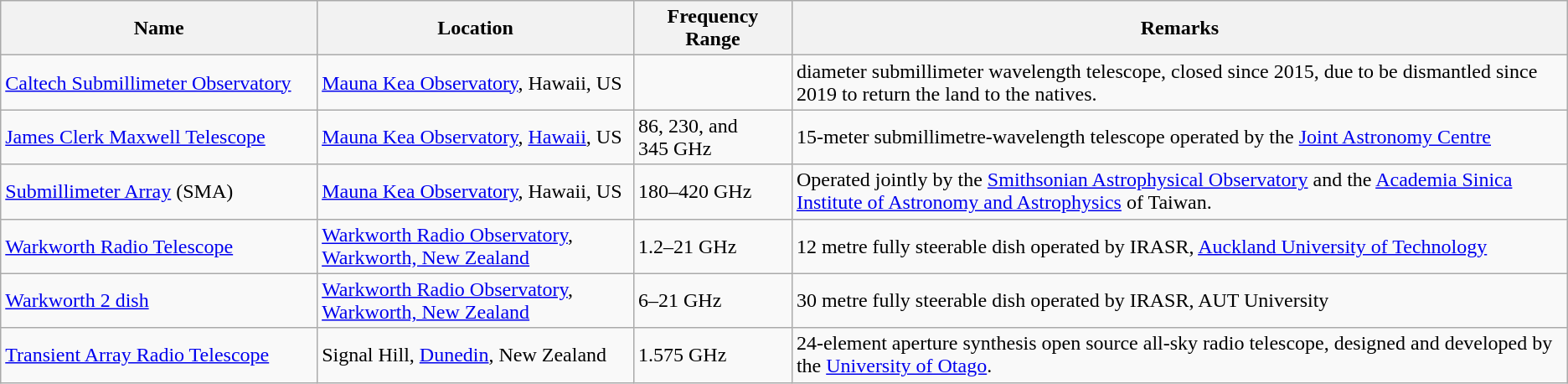<table class="wikitable">
<tr>
<th style="width:20%;">Name</th>
<th style="width:20%;">Location</th>
<th style="width:10%;">Frequency Range</th>
<th style="width:49%;">Remarks</th>
</tr>
<tr>
<td><a href='#'>Caltech Submillimeter Observatory</a></td>
<td><a href='#'>Mauna Kea Observatory</a>, Hawaii, US</td>
<td></td>
<td> diameter submillimeter wavelength telescope, closed since 2015, due to be dismantled since 2019 to return the land to the natives.</td>
</tr>
<tr>
<td><a href='#'>James Clerk Maxwell Telescope</a></td>
<td><a href='#'>Mauna Kea Observatory</a>, <a href='#'>Hawaii</a>, US</td>
<td>86, 230, and 345 GHz</td>
<td>15-meter submillimetre-wavelength telescope operated by the <a href='#'>Joint Astronomy Centre</a></td>
</tr>
<tr>
<td><a href='#'>Submillimeter Array</a> (SMA)</td>
<td><a href='#'>Mauna Kea Observatory</a>, Hawaii, US</td>
<td>180–420 GHz</td>
<td>Operated jointly by the <a href='#'>Smithsonian Astrophysical Observatory</a> and the <a href='#'>Academia Sinica Institute of Astronomy and Astrophysics</a> of Taiwan.</td>
</tr>
<tr>
<td><a href='#'>Warkworth Radio Telescope</a></td>
<td><a href='#'>Warkworth Radio Observatory</a>, <a href='#'>Warkworth, New Zealand</a></td>
<td>1.2–21 GHz</td>
<td>12 metre fully steerable dish operated by IRASR, <a href='#'>Auckland University of Technology</a></td>
</tr>
<tr>
<td><a href='#'>Warkworth 2 dish</a></td>
<td><a href='#'>Warkworth Radio Observatory</a>, <a href='#'>Warkworth, New Zealand</a></td>
<td>6–21 GHz</td>
<td>30 metre fully steerable dish operated by IRASR, AUT University</td>
</tr>
<tr>
<td><a href='#'>Transient Array Radio Telescope</a></td>
<td>Signal Hill, <a href='#'>Dunedin</a>, New Zealand</td>
<td>1.575 GHz</td>
<td>24-element aperture synthesis open source all-sky radio telescope, designed and developed by the <a href='#'>University of Otago</a>.</td>
</tr>
</table>
